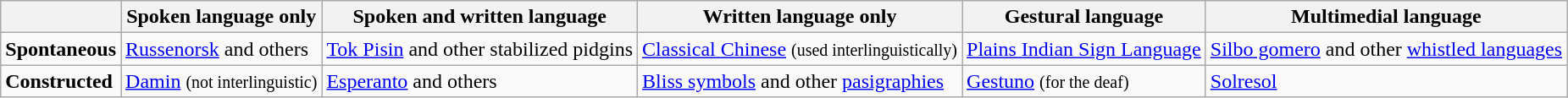<table class="wikitable">
<tr>
<th></th>
<th>Spoken language only</th>
<th>Spoken and written language</th>
<th>Written language only</th>
<th>Gestural language</th>
<th>Multimedial language</th>
</tr>
<tr>
<td><strong>Spontaneous</strong></td>
<td><a href='#'>Russenorsk</a> and others</td>
<td><a href='#'>Tok Pisin</a> and other stabilized pidgins</td>
<td><a href='#'>Classical Chinese</a> <small>(used interlinguistically)</small></td>
<td><a href='#'>Plains Indian Sign Language</a></td>
<td><a href='#'>Silbo gomero</a> and other <a href='#'>whistled languages</a></td>
</tr>
<tr>
<td><strong>Constructed</strong></td>
<td><a href='#'>Damin</a> <small>(not interlinguistic)</small></td>
<td><a href='#'>Esperanto</a> and others</td>
<td><a href='#'>Bliss symbols</a> and other <a href='#'>pasigraphies</a></td>
<td><a href='#'>Gestuno</a> <small>(for the deaf)</small></td>
<td><a href='#'>Solresol</a></td>
</tr>
</table>
